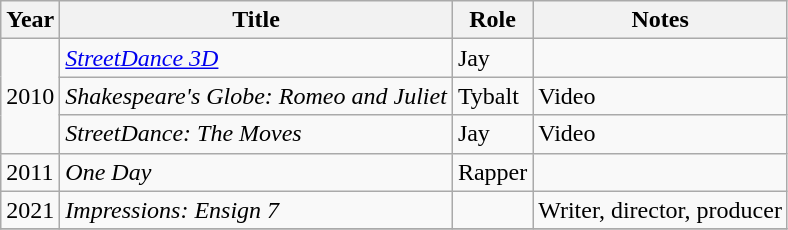<table class="wikitable sortable">
<tr>
<th>Year</th>
<th>Title</th>
<th>Role</th>
<th class="unsortable">Notes</th>
</tr>
<tr>
<td rowspan="3">2010</td>
<td><em><a href='#'>StreetDance 3D</a></em></td>
<td>Jay</td>
<td></td>
</tr>
<tr>
<td><em>Shakespeare's Globe: Romeo and Juliet</em></td>
<td>Tybalt</td>
<td>Video</td>
</tr>
<tr>
<td><em>StreetDance: The Moves</em></td>
<td>Jay</td>
<td>Video</td>
</tr>
<tr>
<td>2011</td>
<td><em>One Day</em></td>
<td>Rapper</td>
<td></td>
</tr>
<tr>
<td>2021</td>
<td><em>Impressions: Ensign 7</em></td>
<td></td>
<td>Writer, director, producer</td>
</tr>
<tr>
</tr>
</table>
